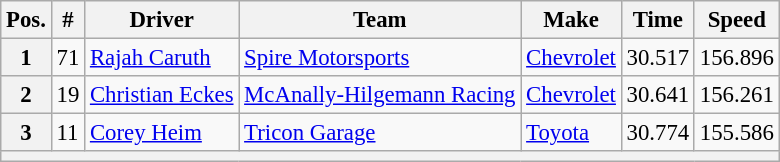<table class="wikitable" style="font-size:95%">
<tr>
<th>Pos.</th>
<th>#</th>
<th>Driver</th>
<th>Team</th>
<th>Make</th>
<th>Time</th>
<th>Speed</th>
</tr>
<tr>
<th>1</th>
<td>71</td>
<td><a href='#'>Rajah Caruth</a></td>
<td><a href='#'>Spire Motorsports</a></td>
<td><a href='#'>Chevrolet</a></td>
<td>30.517</td>
<td>156.896</td>
</tr>
<tr>
<th>2</th>
<td>19</td>
<td><a href='#'>Christian Eckes</a></td>
<td><a href='#'>McAnally-Hilgemann Racing</a></td>
<td><a href='#'>Chevrolet</a></td>
<td>30.641</td>
<td>156.261</td>
</tr>
<tr>
<th>3</th>
<td>11</td>
<td><a href='#'>Corey Heim</a></td>
<td><a href='#'>Tricon Garage</a></td>
<td><a href='#'>Toyota</a></td>
<td>30.774</td>
<td>155.586</td>
</tr>
<tr>
<th colspan="7"></th>
</tr>
</table>
